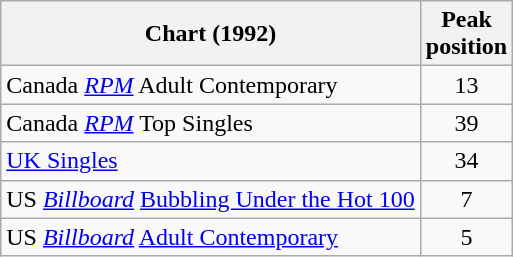<table class="wikitable sortable">
<tr>
<th>Chart (1992)</th>
<th>Peak<br>position</th>
</tr>
<tr>
<td>Canada <em><a href='#'>RPM</a></em> Adult Contemporary</td>
<td style="text-align:center;">13</td>
</tr>
<tr>
<td>Canada <em><a href='#'>RPM</a></em> Top Singles</td>
<td style="text-align:center;">39</td>
</tr>
<tr>
<td><a href='#'>UK Singles</a></td>
<td style="text-align:center;">34</td>
</tr>
<tr>
<td>US <em><a href='#'>Billboard</a></em> <a href='#'>Bubbling Under the Hot 100</a></td>
<td style="text-align:center;">7</td>
</tr>
<tr>
<td>US <em><a href='#'>Billboard</a></em> <a href='#'>Adult Contemporary</a></td>
<td style="text-align:center;">5</td>
</tr>
</table>
